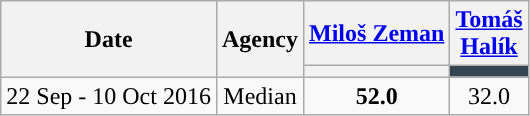<table class="wikitable collapsible collapsed" style=text-align:center>
<tr>
<th rowspan="2">Date</th>
<th rowspan="2">Agency</th>
<th><a href='#'>Miloš Zeman</a></th>
<th><a href='#'>Tomáš Halík</a></th>
</tr>
<tr>
<th style="background:"></th>
<th style="background:#36454F; width:40px;"></th>
</tr>
<tr>
<td>22 Sep - 10 Oct 2016</td>
<td>Median</td>
<td><strong>52.0</strong></td>
<td>32.0</td>
</tr>
</table>
